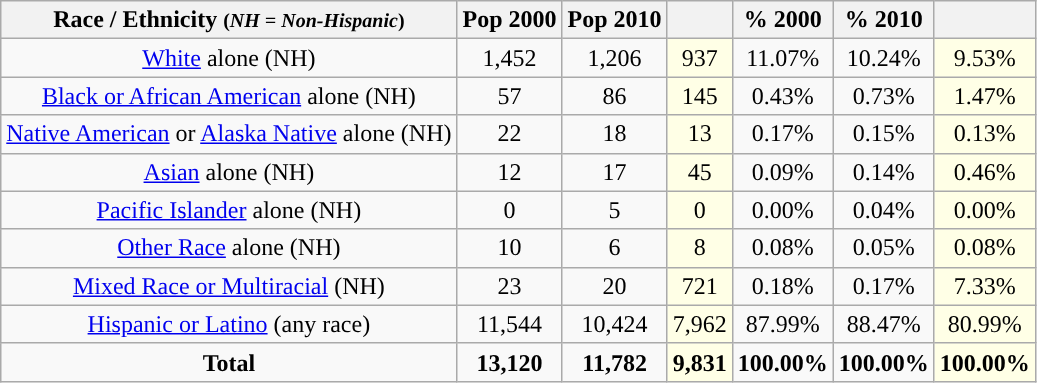<table class="wikitable" style="text-align:center;">
<tr>
<th>Race / Ethnicity <small>(<em>NH = Non-Hispanic</em>)</small></th>
<th>Pop 2000</th>
<th>Pop 2010</th>
<th></th>
<th>% 2000</th>
<th>% 2010</th>
<th></th>
</tr>
<tr>
<td><a href='#'>White</a> alone (NH)</td>
<td>1,452</td>
<td>1,206</td>
<td style='background: #ffffe6;'>937</td>
<td>11.07%</td>
<td>10.24%</td>
<td style='background: #ffffe6;'>9.53%</td>
</tr>
<tr>
<td><a href='#'>Black or African American</a> alone (NH)</td>
<td>57</td>
<td>86</td>
<td style='background: #ffffe6;'>145</td>
<td>0.43%</td>
<td>0.73%</td>
<td style='background: #ffffe6;'>1.47%</td>
</tr>
<tr>
<td><a href='#'>Native American</a> or <a href='#'>Alaska Native</a> alone (NH)</td>
<td>22</td>
<td>18</td>
<td style='background: #ffffe6;'>13</td>
<td>0.17%</td>
<td>0.15%</td>
<td style='background: #ffffe6;'>0.13%</td>
</tr>
<tr>
<td><a href='#'>Asian</a> alone (NH)</td>
<td>12</td>
<td>17</td>
<td style='background: #ffffe6;'>45</td>
<td>0.09%</td>
<td>0.14%</td>
<td style='background: #ffffe6;'>0.46%</td>
</tr>
<tr>
<td><a href='#'>Pacific Islander</a> alone (NH)</td>
<td>0</td>
<td>5</td>
<td style='background: #ffffe6;'>0</td>
<td>0.00%</td>
<td>0.04%</td>
<td style='background: #ffffe6;'>0.00%</td>
</tr>
<tr>
<td><a href='#'>Other Race</a> alone (NH)</td>
<td>10</td>
<td>6</td>
<td style='background: #ffffe6;'>8</td>
<td>0.08%</td>
<td>0.05%</td>
<td style='background: #ffffe6;'>0.08%</td>
</tr>
<tr>
<td><a href='#'>Mixed Race or Multiracial</a> (NH)</td>
<td>23</td>
<td>20</td>
<td style='background: #ffffe6;'>721</td>
<td>0.18%</td>
<td>0.17%</td>
<td style='background: #ffffe6;'>7.33%</td>
</tr>
<tr>
<td><a href='#'>Hispanic or Latino</a> (any race)</td>
<td>11,544</td>
<td>10,424</td>
<td style='background: #ffffe6;'>7,962</td>
<td>87.99%</td>
<td>88.47%</td>
<td style='background: #ffffe6;'>80.99%</td>
</tr>
<tr>
<td><strong>Total</strong></td>
<td><strong>13,120</strong></td>
<td><strong>11,782</strong></td>
<td style='background: #ffffe6;'><strong>9,831</strong></td>
<td><strong>100.00%</strong></td>
<td><strong>100.00%</strong></td>
<td style='background: #ffffe6;'><strong>100.00%</strong></td>
</tr>
</table>
